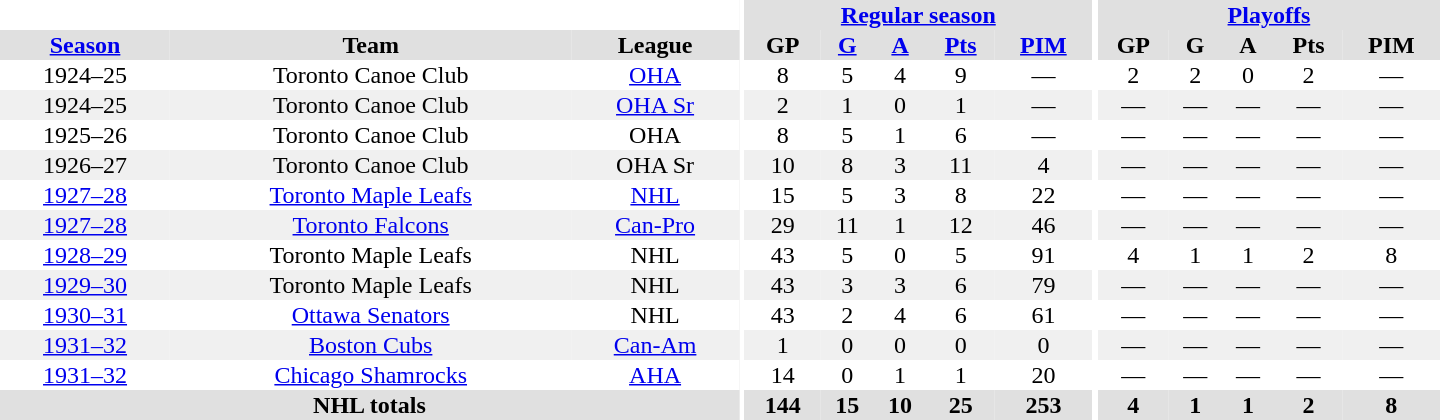<table border="0" cellpadding="1" cellspacing="0" style="text-align:center; width:60em">
<tr bgcolor="#e0e0e0">
<th colspan="3" bgcolor="#ffffff"></th>
<th rowspan="100" bgcolor="#ffffff"></th>
<th colspan="5"><a href='#'>Regular season</a></th>
<th rowspan="100" bgcolor="#ffffff"></th>
<th colspan="5"><a href='#'>Playoffs</a></th>
</tr>
<tr bgcolor="#e0e0e0">
<th><a href='#'>Season</a></th>
<th>Team</th>
<th>League</th>
<th>GP</th>
<th><a href='#'>G</a></th>
<th><a href='#'>A</a></th>
<th><a href='#'>Pts</a></th>
<th><a href='#'>PIM</a></th>
<th>GP</th>
<th>G</th>
<th>A</th>
<th>Pts</th>
<th>PIM</th>
</tr>
<tr>
<td>1924–25</td>
<td>Toronto Canoe Club</td>
<td><a href='#'>OHA</a></td>
<td>8</td>
<td>5</td>
<td>4</td>
<td>9</td>
<td>—</td>
<td>2</td>
<td>2</td>
<td>0</td>
<td>2</td>
<td>—</td>
</tr>
<tr bgcolor="#f0f0f0">
<td>1924–25</td>
<td>Toronto Canoe Club</td>
<td><a href='#'>OHA Sr</a></td>
<td>2</td>
<td>1</td>
<td>0</td>
<td>1</td>
<td>—</td>
<td>—</td>
<td>—</td>
<td>—</td>
<td>—</td>
<td>—</td>
</tr>
<tr>
<td>1925–26</td>
<td>Toronto Canoe Club</td>
<td>OHA</td>
<td>8</td>
<td>5</td>
<td>1</td>
<td>6</td>
<td>—</td>
<td>—</td>
<td>—</td>
<td>—</td>
<td>—</td>
<td>—</td>
</tr>
<tr bgcolor="#f0f0f0">
<td>1926–27</td>
<td>Toronto Canoe Club</td>
<td>OHA Sr</td>
<td>10</td>
<td>8</td>
<td>3</td>
<td>11</td>
<td>4</td>
<td>—</td>
<td>—</td>
<td>—</td>
<td>—</td>
<td>—</td>
</tr>
<tr>
<td><a href='#'>1927–28</a></td>
<td><a href='#'>Toronto Maple Leafs</a></td>
<td><a href='#'>NHL</a></td>
<td>15</td>
<td>5</td>
<td>3</td>
<td>8</td>
<td>22</td>
<td>—</td>
<td>—</td>
<td>—</td>
<td>—</td>
<td>—</td>
</tr>
<tr bgcolor="#f0f0f0">
<td><a href='#'>1927–28</a></td>
<td><a href='#'>Toronto Falcons</a></td>
<td><a href='#'>Can-Pro</a></td>
<td>29</td>
<td>11</td>
<td>1</td>
<td>12</td>
<td>46</td>
<td>—</td>
<td>—</td>
<td>—</td>
<td>—</td>
<td>—</td>
</tr>
<tr>
<td><a href='#'>1928–29</a></td>
<td>Toronto Maple Leafs</td>
<td>NHL</td>
<td>43</td>
<td>5</td>
<td>0</td>
<td>5</td>
<td>91</td>
<td>4</td>
<td>1</td>
<td>1</td>
<td>2</td>
<td>8</td>
</tr>
<tr bgcolor="#f0f0f0">
<td><a href='#'>1929–30</a></td>
<td>Toronto Maple Leafs</td>
<td>NHL</td>
<td>43</td>
<td>3</td>
<td>3</td>
<td>6</td>
<td>79</td>
<td>—</td>
<td>—</td>
<td>—</td>
<td>—</td>
<td>—</td>
</tr>
<tr>
<td><a href='#'>1930–31</a></td>
<td><a href='#'>Ottawa Senators</a></td>
<td>NHL</td>
<td>43</td>
<td>2</td>
<td>4</td>
<td>6</td>
<td>61</td>
<td>—</td>
<td>—</td>
<td>—</td>
<td>—</td>
<td>—</td>
</tr>
<tr bgcolor="#f0f0f0">
<td><a href='#'>1931–32</a></td>
<td><a href='#'>Boston Cubs</a></td>
<td><a href='#'>Can-Am</a></td>
<td>1</td>
<td>0</td>
<td>0</td>
<td>0</td>
<td>0</td>
<td>—</td>
<td>—</td>
<td>—</td>
<td>—</td>
<td>—</td>
</tr>
<tr>
<td><a href='#'>1931–32</a></td>
<td><a href='#'>Chicago Shamrocks</a></td>
<td><a href='#'>AHA</a></td>
<td>14</td>
<td>0</td>
<td>1</td>
<td>1</td>
<td>20</td>
<td>—</td>
<td>—</td>
<td>—</td>
<td>—</td>
<td>—</td>
</tr>
<tr bgcolor="#e0e0e0">
<th colspan="3">NHL totals</th>
<th>144</th>
<th>15</th>
<th>10</th>
<th>25</th>
<th>253</th>
<th>4</th>
<th>1</th>
<th>1</th>
<th>2</th>
<th>8</th>
</tr>
</table>
